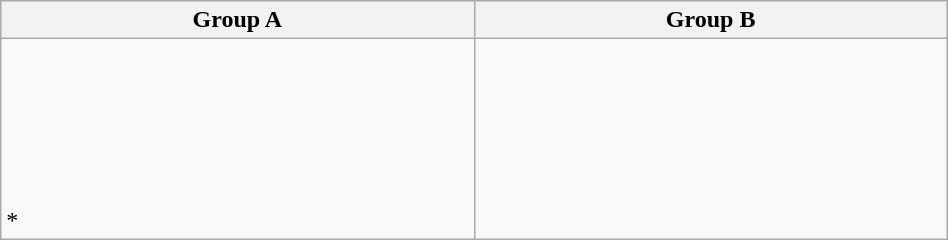<table class="wikitable" width=50%>
<tr>
<th width=50%>Group A</th>
<th width=50%>Group B</th>
</tr>
<tr>
<td valign=top><br><br>
<br>
<br>
<br>
<br>
<s></s> *<br></td>
<td valign=top><br><br>
<br>
<br>
<br>
<br>
</td>
</tr>
</table>
